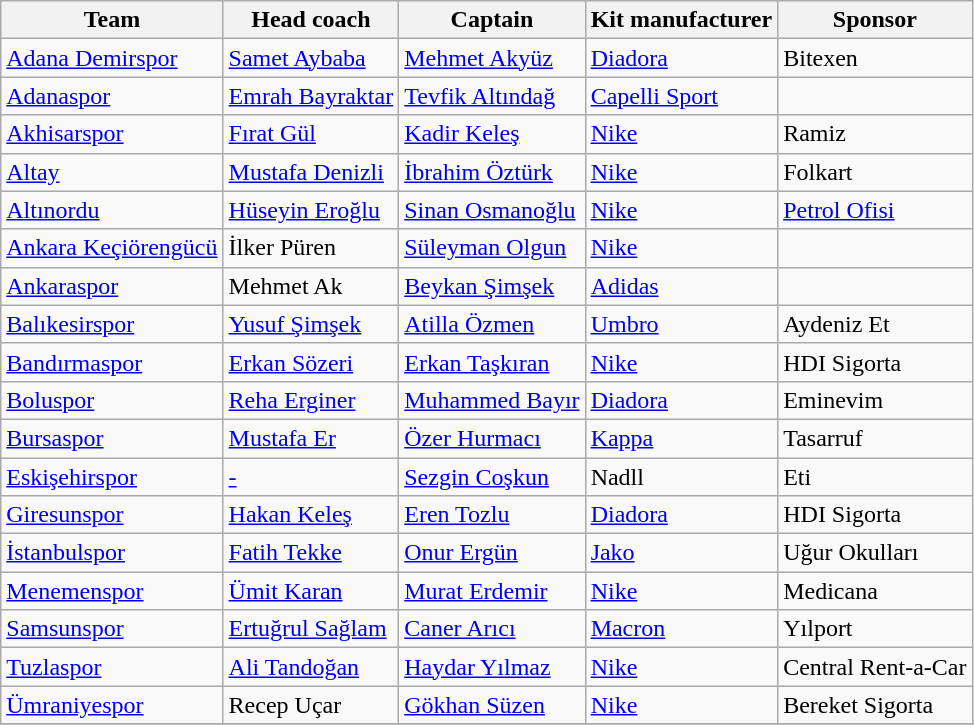<table class="wikitable sortable" style="text-align: left;">
<tr>
<th>Team</th>
<th>Head coach</th>
<th>Captain</th>
<th>Kit manufacturer</th>
<th>Sponsor</th>
</tr>
<tr>
<td><a href='#'>Adana Demirspor</a></td>
<td> <a href='#'>Samet Aybaba</a></td>
<td> <a href='#'>Mehmet Akyüz</a></td>
<td><a href='#'>Diadora</a></td>
<td>Bitexen</td>
</tr>
<tr>
<td><a href='#'>Adanaspor</a></td>
<td> <a href='#'>Emrah Bayraktar</a></td>
<td> <a href='#'>Tevfik Altındağ</a></td>
<td><a href='#'>Capelli Sport</a></td>
<td></td>
</tr>
<tr>
<td><a href='#'>Akhisarspor</a></td>
<td> <a href='#'>Fırat Gül</a></td>
<td> <a href='#'>Kadir Keleş</a></td>
<td><a href='#'>Nike</a></td>
<td>Ramiz</td>
</tr>
<tr>
<td><a href='#'>Altay</a></td>
<td> <a href='#'>Mustafa Denizli</a></td>
<td> <a href='#'>İbrahim Öztürk</a></td>
<td><a href='#'>Nike</a></td>
<td>Folkart</td>
</tr>
<tr>
<td><a href='#'>Altınordu</a></td>
<td> <a href='#'>Hüseyin Eroğlu</a></td>
<td> <a href='#'>Sinan Osmanoğlu</a></td>
<td><a href='#'>Nike</a></td>
<td><a href='#'>Petrol Ofisi</a></td>
</tr>
<tr>
<td><a href='#'>Ankara Keçiörengücü</a></td>
<td> İlker Püren</td>
<td> <a href='#'>Süleyman Olgun</a></td>
<td><a href='#'>Nike</a></td>
<td></td>
</tr>
<tr>
<td><a href='#'>Ankaraspor</a></td>
<td> Mehmet Ak</td>
<td> <a href='#'>Beykan Şimşek</a></td>
<td><a href='#'>Adidas</a></td>
<td></td>
</tr>
<tr>
<td><a href='#'>Balıkesirspor</a></td>
<td> <a href='#'>Yusuf Şimşek</a></td>
<td> <a href='#'>Atilla Özmen</a></td>
<td><a href='#'>Umbro</a></td>
<td>Aydeniz Et</td>
</tr>
<tr>
<td><a href='#'>Bandırmaspor</a></td>
<td> <a href='#'>Erkan Sözeri</a></td>
<td> <a href='#'>Erkan Taşkıran</a></td>
<td><a href='#'>Nike</a></td>
<td>HDI Sigorta</td>
</tr>
<tr>
<td><a href='#'>Boluspor</a></td>
<td> <a href='#'>Reha Erginer</a></td>
<td> <a href='#'>Muhammed Bayır</a></td>
<td><a href='#'>Diadora</a></td>
<td>Eminevim</td>
</tr>
<tr>
<td><a href='#'>Bursaspor</a></td>
<td> <a href='#'>Mustafa Er</a></td>
<td> <a href='#'>Özer Hurmacı</a></td>
<td><a href='#'>Kappa</a></td>
<td>Tasarruf</td>
</tr>
<tr>
<td><a href='#'>Eskişehirspor</a></td>
<td> <a href='#'>-</a></td>
<td> <a href='#'>Sezgin Coşkun</a></td>
<td>Nadll</td>
<td>Eti</td>
</tr>
<tr>
<td><a href='#'>Giresunspor</a></td>
<td> <a href='#'>Hakan Keleş</a></td>
<td> <a href='#'>Eren Tozlu</a></td>
<td><a href='#'>Diadora</a></td>
<td>HDI Sigorta</td>
</tr>
<tr>
<td><a href='#'>İstanbulspor</a></td>
<td> <a href='#'>Fatih Tekke</a></td>
<td> <a href='#'>Onur Ergün</a></td>
<td><a href='#'>Jako</a></td>
<td>Uğur Okulları</td>
</tr>
<tr>
<td><a href='#'>Menemenspor</a></td>
<td> <a href='#'>Ümit Karan</a></td>
<td> <a href='#'>Murat Erdemir</a></td>
<td><a href='#'>Nike</a></td>
<td>Medicana</td>
</tr>
<tr>
<td><a href='#'>Samsunspor</a></td>
<td> <a href='#'>Ertuğrul Sağlam</a></td>
<td> <a href='#'>Caner Arıcı</a></td>
<td><a href='#'>Macron</a></td>
<td>Yılport</td>
</tr>
<tr>
<td><a href='#'>Tuzlaspor</a></td>
<td> <a href='#'>Ali Tandoğan</a></td>
<td> <a href='#'>Haydar Yılmaz</a></td>
<td><a href='#'>Nike</a></td>
<td>Central Rent-a-Car</td>
</tr>
<tr>
<td><a href='#'>Ümraniyespor</a></td>
<td> Recep Uçar</td>
<td> <a href='#'>Gökhan Süzen</a></td>
<td><a href='#'>Nike</a></td>
<td>Bereket Sigorta</td>
</tr>
<tr>
</tr>
</table>
